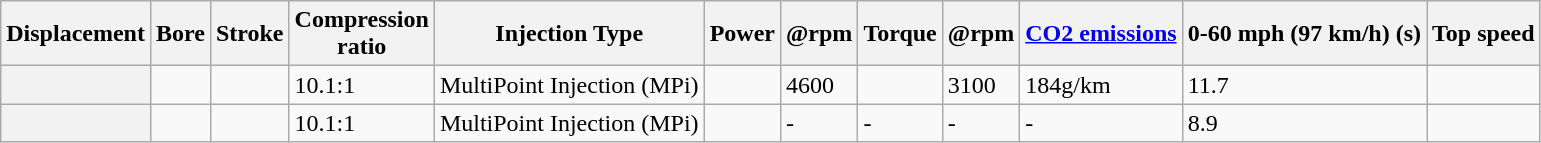<table class="wikitable">
<tr>
<th>Displacement</th>
<th>Bore</th>
<th>Stroke</th>
<th>Compression<br>ratio</th>
<th>Injection Type</th>
<th>Power</th>
<th>@rpm</th>
<th>Torque</th>
<th>@rpm</th>
<th><a href='#'>CO2 emissions</a></th>
<th>0-60 mph (97 km/h) (s)</th>
<th>Top speed</th>
</tr>
<tr>
<th></th>
<td></td>
<td></td>
<td>10.1:1</td>
<td>MultiPoint Injection (MPi)</td>
<td></td>
<td>4600</td>
<td></td>
<td>3100</td>
<td>184g/km</td>
<td>11.7</td>
<td></td>
</tr>
<tr>
<th></th>
<td></td>
<td></td>
<td>10.1:1</td>
<td>MultiPoint Injection (MPi)</td>
<td></td>
<td>-</td>
<td>-</td>
<td>-</td>
<td>-</td>
<td>8.9</td>
<td></td>
</tr>
</table>
